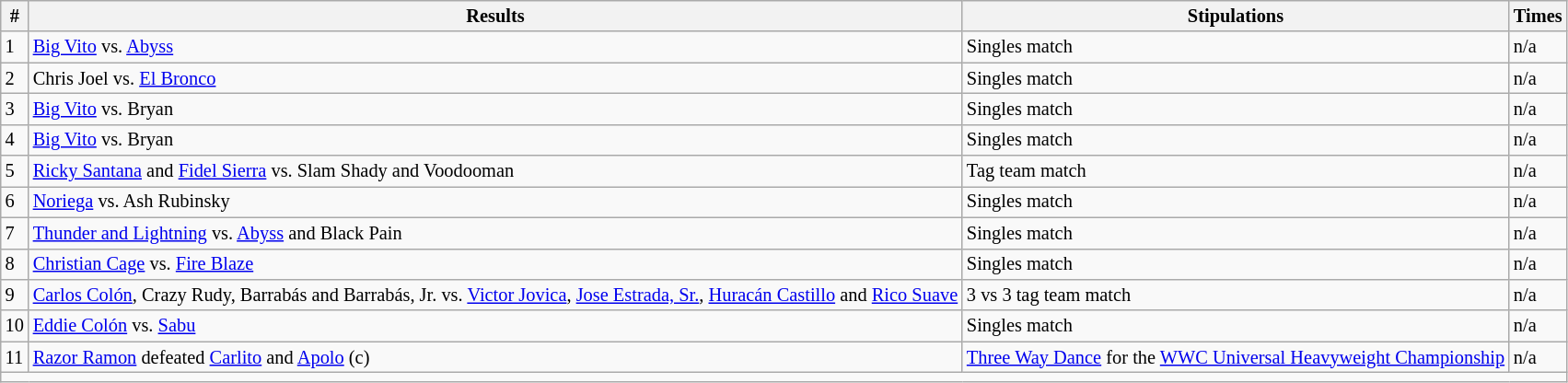<table style="font-size: 85%" class="wikitable sortable">
<tr>
<th><strong>#</strong></th>
<th><strong>Results</strong></th>
<th><strong>Stipulations</strong></th>
<th><strong>Times</strong></th>
</tr>
<tr>
<td>1</td>
<td><a href='#'>Big Vito</a> vs. <a href='#'>Abyss</a></td>
<td>Singles match</td>
<td>n/a</td>
</tr>
<tr>
<td>2</td>
<td>Chris Joel vs. <a href='#'>El Bronco</a></td>
<td>Singles match</td>
<td>n/a</td>
</tr>
<tr>
<td>3</td>
<td><a href='#'>Big Vito</a> vs. Bryan</td>
<td>Singles match</td>
<td>n/a</td>
</tr>
<tr>
<td>4</td>
<td><a href='#'>Big Vito</a> vs. Bryan</td>
<td>Singles match</td>
<td>n/a</td>
</tr>
<tr>
<td>5</td>
<td><a href='#'>Ricky Santana</a> and <a href='#'>Fidel Sierra</a> vs. Slam Shady and Voodooman</td>
<td>Tag team match</td>
<td>n/a</td>
</tr>
<tr>
<td>6</td>
<td><a href='#'>Noriega</a> vs. Ash Rubinsky</td>
<td>Singles match</td>
<td>n/a</td>
</tr>
<tr>
<td>7</td>
<td><a href='#'>Thunder and Lightning</a> vs. <a href='#'>Abyss</a> and Black Pain</td>
<td>Singles match</td>
<td>n/a</td>
</tr>
<tr>
<td>8</td>
<td><a href='#'>Christian Cage</a> vs. <a href='#'>Fire Blaze</a></td>
<td>Singles match</td>
<td>n/a</td>
</tr>
<tr>
<td>9</td>
<td><a href='#'>Carlos Colón</a>, Crazy Rudy, Barrabás and Barrabás, Jr. vs. <a href='#'>Victor Jovica</a>, <a href='#'>Jose Estrada, Sr.</a>, <a href='#'>Huracán Castillo</a> and <a href='#'>Rico Suave</a></td>
<td>3 vs 3 tag team match</td>
<td>n/a</td>
</tr>
<tr>
<td>10</td>
<td><a href='#'>Eddie Colón</a> vs. <a href='#'>Sabu</a></td>
<td>Singles match</td>
<td>n/a</td>
</tr>
<tr>
<td>11</td>
<td><a href='#'>Razor Ramon</a> defeated <a href='#'>Carlito</a> and <a href='#'>Apolo</a> (c)</td>
<td><a href='#'>Three Way Dance</a> for the <a href='#'>WWC Universal Heavyweight Championship</a></td>
<td>n/a</td>
</tr>
<tr>
<td colspan=4></td>
</tr>
</table>
